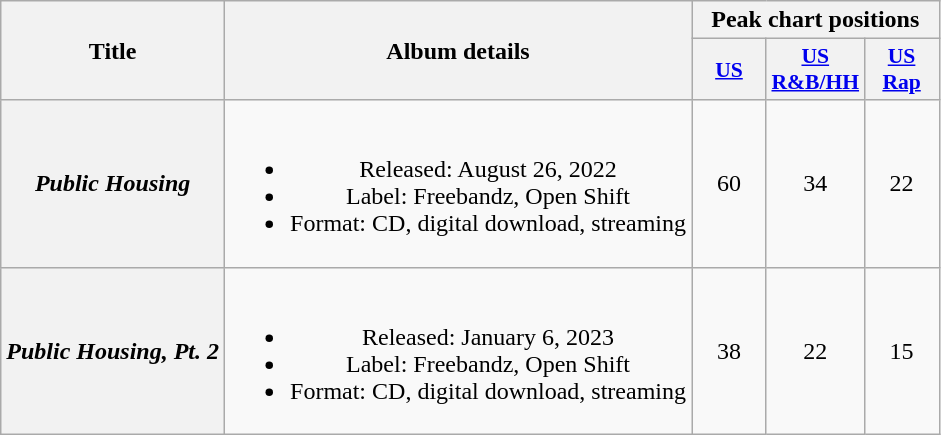<table class="wikitable plainrowheaders" style="text-align:center;">
<tr>
<th scope="col" rowspan="2">Title</th>
<th scope="col" rowspan="2">Album details</th>
<th scope="col" colspan="3">Peak chart positions</th>
</tr>
<tr>
<th scope="col" style="width:3em;font-size:90%;"><a href='#'>US</a><br></th>
<th scope="col" style="width:3em;font-size:90%;"><a href='#'>US<br>R&B/HH</a><br></th>
<th scope="col" style="width:3em;font-size:90%;"><a href='#'>US Rap</a><br></th>
</tr>
<tr>
<th scope="row"><em>Public Housing</em></th>
<td><br><ul><li>Released: August 26, 2022</li><li>Label: Freebandz, Open Shift</li><li>Format: CD, digital download, streaming</li></ul></td>
<td>60</td>
<td>34</td>
<td>22</td>
</tr>
<tr>
<th scope="row"><em>Public Housing, Pt. 2</em></th>
<td><br><ul><li>Released: January 6, 2023</li><li>Label: Freebandz, Open Shift</li><li>Format: CD, digital download, streaming</li></ul></td>
<td>38</td>
<td>22</td>
<td>15</td>
</tr>
</table>
